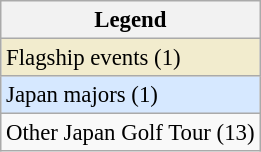<table class="wikitable" style="font-size:95%;">
<tr>
<th>Legend</th>
</tr>
<tr style="background:#f2ecce;">
<td>Flagship events (1)</td>
</tr>
<tr style="background:#D6E8FF;">
<td>Japan majors (1)</td>
</tr>
<tr>
<td>Other Japan Golf Tour (13)</td>
</tr>
</table>
